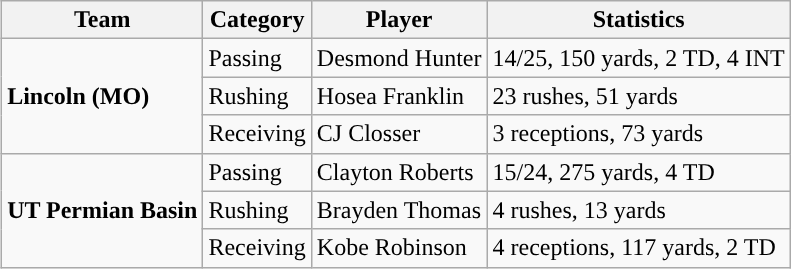<table class="wikitable" style="float: right;">
<tr>
<th>Team</th>
<th>Category</th>
<th>Player</th>
<th>Statistics</th>
</tr>
<tr>
<td rowspan=3><strong>Lincoln (MO)</strong></td>
<td>Passing</td>
<td>Desmond Hunter</td>
<td>14/25, 150 yards, 2 TD, 4 INT</td>
</tr>
<tr>
<td>Rushing</td>
<td>Hosea Franklin</td>
<td>23 rushes, 51 yards</td>
</tr>
<tr>
<td>Receiving</td>
<td>CJ Closser</td>
<td>3 receptions, 73 yards</td>
</tr>
<tr>
<td rowspan=3><strong>UT Permian Basin</strong></td>
<td>Passing</td>
<td>Clayton Roberts</td>
<td>15/24, 275 yards, 4 TD</td>
</tr>
<tr>
<td>Rushing</td>
<td>Brayden Thomas</td>
<td>4 rushes, 13 yards</td>
</tr>
<tr>
<td>Receiving</td>
<td>Kobe Robinson</td>
<td>4 receptions, 117 yards, 2 TD</td>
</tr>
</table>
